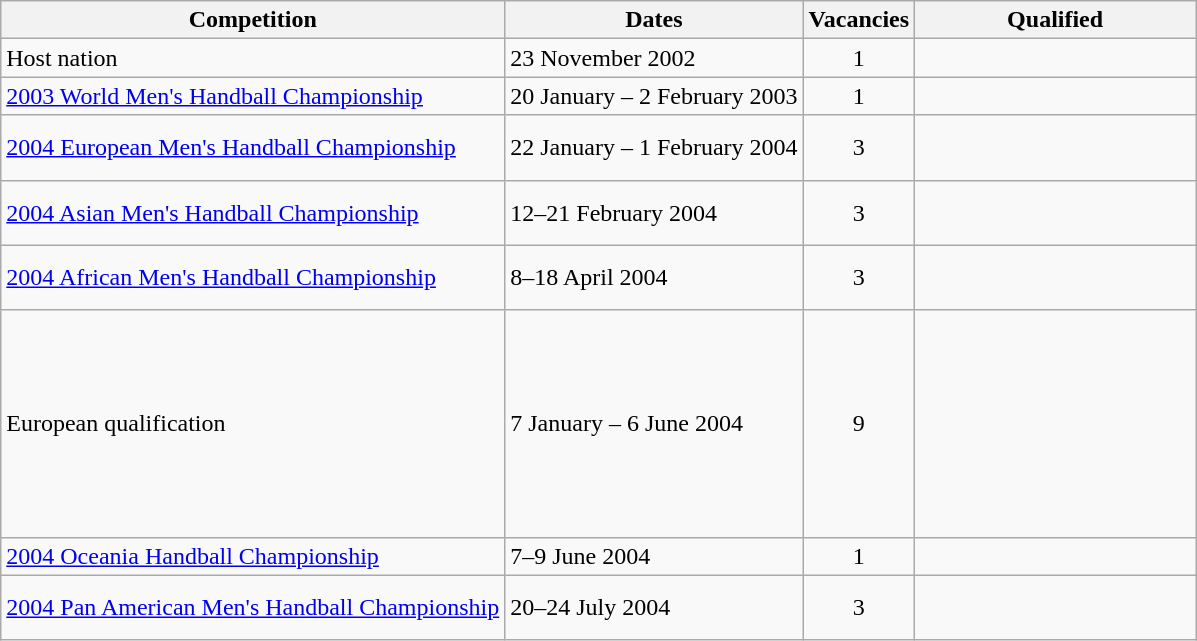<table class="wikitable">
<tr>
<th>Competition</th>
<th>Dates</th>
<th>Vacancies</th>
<th width="180px">Qualified</th>
</tr>
<tr>
<td>Host nation</td>
<td>23 November 2002</td>
<td style="text-align:center;">1</td>
<td></td>
</tr>
<tr>
<td><a href='#'>2003 World Men's Handball Championship</a></td>
<td>20 January – 2 February 2003</td>
<td style="text-align:center;">1</td>
<td></td>
</tr>
<tr>
<td><a href='#'>2004 European Men's Handball Championship</a></td>
<td>22 January – 1 February 2004</td>
<td style="text-align:center;">3</td>
<td><br><br></td>
</tr>
<tr>
<td><a href='#'>2004 Asian Men's Handball Championship</a></td>
<td>12–21 February 2004</td>
<td style="text-align:center;">3</td>
<td><br><br></td>
</tr>
<tr>
<td><a href='#'>2004 African Men's Handball Championship</a></td>
<td>8–18 April 2004</td>
<td style="text-align:center;">3</td>
<td><br><br></td>
</tr>
<tr>
<td>European qualification</td>
<td>7 January – 6 June 2004</td>
<td style="text-align:center;">9</td>
<td><br><br><br><br><br><br><br><br></td>
</tr>
<tr>
<td><a href='#'>2004 Oceania Handball Championship</a></td>
<td>7–9 June 2004</td>
<td style="text-align:center;">1</td>
<td></td>
</tr>
<tr>
<td><a href='#'>2004 Pan American Men's Handball Championship</a></td>
<td>20–24 July 2004</td>
<td style="text-align:center;">3</td>
<td><br><br></td>
</tr>
</table>
